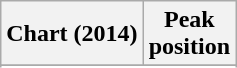<table class="wikitable sortable plainrowheaders" style="text-align:center;">
<tr>
<th scope="col">Chart (2014)</th>
<th scope="col">Peak<br>position</th>
</tr>
<tr>
</tr>
<tr>
</tr>
</table>
